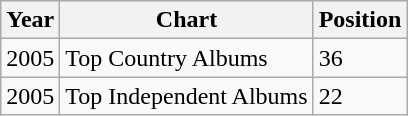<table class="wikitable">
<tr>
<th>Year</th>
<th>Chart</th>
<th>Position</th>
</tr>
<tr>
<td>2005</td>
<td>Top Country Albums</td>
<td>36</td>
</tr>
<tr>
<td>2005</td>
<td>Top Independent Albums</td>
<td>22</td>
</tr>
</table>
